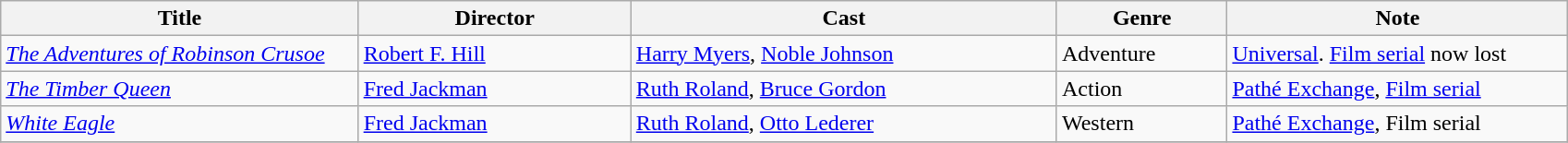<table class="wikitable">
<tr>
<th style="width:21%;">Title</th>
<th style="width:16%;">Director</th>
<th style="width:25%;">Cast</th>
<th style="width:10%;">Genre</th>
<th style="width:20%;">Note</th>
</tr>
<tr>
<td><em><a href='#'>The Adventures of Robinson Crusoe</a></em></td>
<td><a href='#'>Robert F. Hill</a></td>
<td><a href='#'>Harry Myers</a>, <a href='#'>Noble Johnson</a></td>
<td>Adventure</td>
<td><a href='#'>Universal</a>. <a href='#'>Film serial</a> now lost</td>
</tr>
<tr>
<td><em><a href='#'>The Timber Queen</a></em></td>
<td><a href='#'>Fred Jackman</a></td>
<td><a href='#'>Ruth Roland</a>, <a href='#'>Bruce Gordon</a></td>
<td>Action</td>
<td><a href='#'>Pathé Exchange</a>, <a href='#'>Film serial</a></td>
</tr>
<tr>
<td><em><a href='#'>White Eagle</a></em></td>
<td><a href='#'>Fred Jackman</a></td>
<td><a href='#'>Ruth Roland</a>, <a href='#'>Otto Lederer</a></td>
<td>Western</td>
<td><a href='#'>Pathé Exchange</a>, Film serial</td>
</tr>
<tr>
</tr>
</table>
